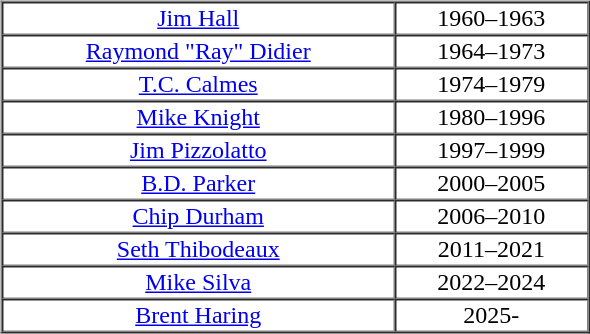<table border="0" width="55%">
<tr>
<td valign="top"><br><table cellpadding="1" border="1" cellspacing="0" width="57%">
<tr style="text-align:center;">
<td><a href='#'>Jim Hall</a></td>
<td>1960–1963</td>
</tr>
<tr style="text-align:center;">
<td><a href='#'>Raymond "Ray" Didier</a></td>
<td>1964–1973</td>
</tr>
<tr style="text-align:center;">
<td><a href='#'>T.C. Calmes</a></td>
<td>1974–1979</td>
</tr>
<tr style="text-align:center;">
<td><a href='#'>Mike Knight</a></td>
<td>1980–1996</td>
</tr>
<tr style="text-align:center;">
<td><a href='#'>Jim Pizzolatto</a></td>
<td>1997–1999</td>
</tr>
<tr style="text-align:center;">
<td><a href='#'>B.D. Parker</a></td>
<td>2000–2005</td>
</tr>
<tr style="text-align:center;">
<td><a href='#'>Chip Durham</a></td>
<td>2006–2010</td>
</tr>
<tr style="text-align:center;">
<td><a href='#'>Seth Thibodeaux</a></td>
<td>2011–2021</td>
</tr>
<tr style="text-align:center;">
<td><a href='#'>Mike Silva</a></td>
<td>2022–2024</td>
</tr>
<tr style="text-align:center;">
<td><a href='#'>Brent Haring</a></td>
<td>2025-</td>
</tr>
</table>
</td>
</tr>
</table>
